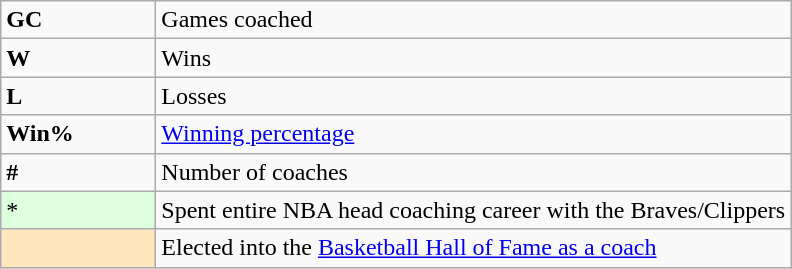<table class="wikitable">
<tr>
<td><strong>GC</strong></td>
<td>Games coached</td>
</tr>
<tr>
<td><strong>W</strong></td>
<td>Wins</td>
</tr>
<tr>
<td><strong>L</strong></td>
<td>Losses</td>
</tr>
<tr>
<td><strong>Win%</strong></td>
<td><a href='#'>Winning percentage</a></td>
</tr>
<tr>
<td><strong>#</strong></td>
<td>Number of coaches</td>
</tr>
<tr>
<td style="background:#dfd; width:6em;">*</td>
<td>Spent entire NBA head coaching career with the Braves/Clippers</td>
</tr>
<tr>
<td style="background:#ffe6bd; width:6em;"></td>
<td>Elected into the <a href='#'>Basketball Hall of Fame as a coach</a></td>
</tr>
</table>
